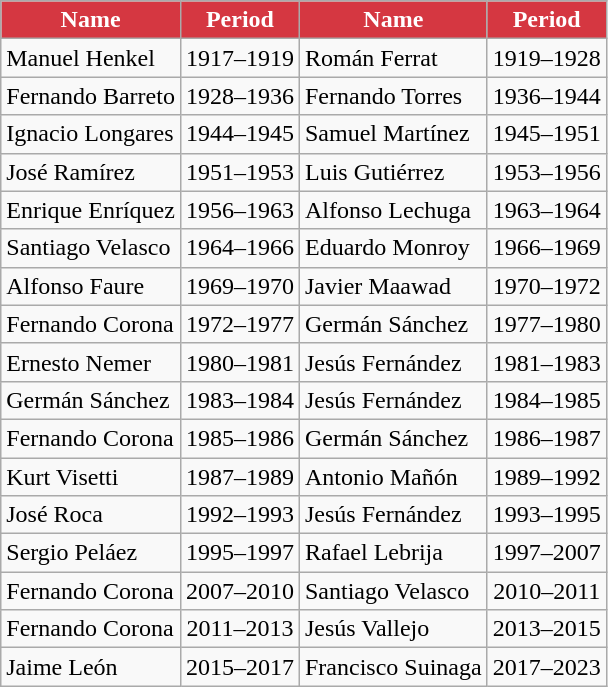<table class="wikitable">
<tr>
<th style=background-color:#D53741;color:white>Name</th>
<th style=background-color:#D53741;color:white>Period</th>
<th style=background-color:#D53741;color:white>Name</th>
<th style=background-color:#D53741;color:white>Period</th>
</tr>
<tr align="center">
<td align="left"> Manuel Henkel</td>
<td>1917–1919</td>
<td align="left"> Román Ferrat</td>
<td>1919–1928</td>
</tr>
<tr align="center">
<td align="left"> Fernando Barreto</td>
<td>1928–1936</td>
<td align="left"> Fernando Torres</td>
<td>1936–1944</td>
</tr>
<tr align="center">
<td align="left"> Ignacio Longares</td>
<td>1944–1945</td>
<td align="left"> Samuel Martínez</td>
<td>1945–1951</td>
</tr>
<tr align="center">
<td align="left"> José Ramírez</td>
<td>1951–1953</td>
<td align="left"> Luis Gutiérrez</td>
<td>1953–1956</td>
</tr>
<tr align="center">
<td align="left"> Enrique Enríquez</td>
<td>1956–1963</td>
<td align="left"> Alfonso Lechuga</td>
<td>1963–1964</td>
</tr>
<tr align="center">
<td align="left"> Santiago Velasco</td>
<td>1964–1966</td>
<td align="left"> Eduardo Monroy</td>
<td>1966–1969</td>
</tr>
<tr align="center">
<td align="left"> Alfonso Faure</td>
<td>1969–1970</td>
<td align="left"> Javier Maawad</td>
<td>1970–1972</td>
</tr>
<tr align="center">
<td align="left"> Fernando Corona</td>
<td>1972–1977</td>
<td align="left"> Germán Sánchez</td>
<td>1977–1980</td>
</tr>
<tr align="center">
<td align="left"> Ernesto Nemer</td>
<td>1980–1981</td>
<td align="left"> Jesús Fernández</td>
<td>1981–1983</td>
</tr>
<tr align="center">
<td align="left"> Germán Sánchez</td>
<td>1983–1984</td>
<td align="left"> Jesús Fernández</td>
<td>1984–1985</td>
</tr>
<tr align="center">
<td align="left"> Fernando Corona</td>
<td>1985–1986</td>
<td align="left"> Germán Sánchez</td>
<td>1986–1987</td>
</tr>
<tr align="center">
<td align="left"> Kurt Visetti</td>
<td>1987–1989</td>
<td align="left"> Antonio Mañón</td>
<td>1989–1992</td>
</tr>
<tr align="center">
<td align="left"> José Roca</td>
<td>1992–1993</td>
<td align="left"> Jesús Fernández</td>
<td>1993–1995</td>
</tr>
<tr align="center">
<td align="left"> Sergio Peláez</td>
<td>1995–1997</td>
<td align="left"> Rafael Lebrija</td>
<td>1997–2007</td>
</tr>
<tr align="center">
<td align="left"> Fernando Corona</td>
<td>2007–2010</td>
<td align="left"> Santiago Velasco</td>
<td>2010–2011</td>
</tr>
<tr align="center">
<td align="left"> Fernando Corona</td>
<td>2011–2013</td>
<td align="left"> Jesús Vallejo</td>
<td>2013–2015</td>
</tr>
<tr align="center">
<td align="left"> Jaime León</td>
<td>2015–2017</td>
<td align="left"> Francisco Suinaga</td>
<td>2017–2023</td>
</tr>
</table>
